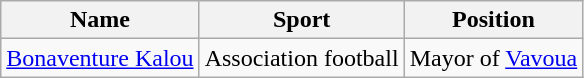<table class="wikitable sortable">
<tr>
<th>Name</th>
<th>Sport</th>
<th>Position</th>
</tr>
<tr>
<td data-sort-value="Kalou,Bonaventure"><a href='#'>Bonaventure Kalou</a></td>
<td>Association football</td>
<td>Mayor of <a href='#'>Vavoua</a></td>
</tr>
</table>
